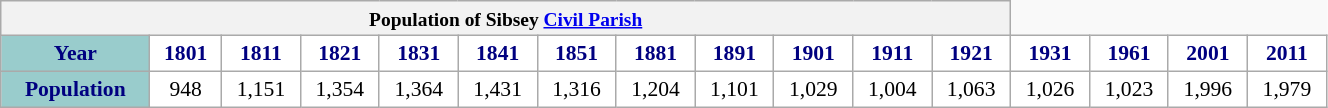<table class="wikitable" style="font-size:90%; width:70%; border:0; text-align:center; line-height:120%;">
<tr>
<th colspan="12" style="text-align:center;font-size:90%;">Population of Sibsey <a href='#'>Civil Parish</a></th>
</tr>
<tr>
<th style="background:#9cc; color:navy; height:17px;">Year</th>
<th style="background:#fff; color:navy;">1801</th>
<th style="background:#fff; color:navy;">1811</th>
<th style="background:#fff; color:navy;">1821</th>
<th style="background:#fff; color:navy;">1831</th>
<th style="background:#fff; color:navy;">1841</th>
<th style="background:#fff; color:navy;">1851</th>
<th style="background:#fff; color:navy;">1881</th>
<th style="background:#fff; color:navy;">1891</th>
<th style="background:#fff; color:navy;">1901</th>
<th style="background:#fff; color:navy;">1911</th>
<th style="background:#fff; color:navy;">1921</th>
<th style="background:#fff; color:navy;">1931</th>
<th style="background:#fff; color:navy;">1961</th>
<th style="background:#fff; color:navy;">2001</th>
<th style="background:#fff; color:navy;">2011</th>
</tr>
<tr style="text-align:center;">
<th style="background:#9cc; color:navy; height:17px;">Population</th>
<td style="background:#fff; color:black;">948</td>
<td style="background:#fff; color:black;">1,151</td>
<td style="background:#fff; color:black;">1,354</td>
<td style="background:#fff; color:black;">1,364</td>
<td style="background:#fff; color:black;">1,431</td>
<td style="background:#fff; color:black;">1,316</td>
<td style="background:#fff; color:black;">1,204</td>
<td style="background:#fff; color:black;">1,101</td>
<td style="background:#fff; color:black;">1,029</td>
<td style="background:#fff; color:black;">1,004</td>
<td style="background:#fff; color:black;">1,063</td>
<td style="background:#fff; color:black;">1,026</td>
<td style="background:#fff; color:black;">1,023</td>
<td style="background:#fff; color:black;">1,996</td>
<td style="background:#fff; color:black;">1,979</td>
</tr>
</table>
